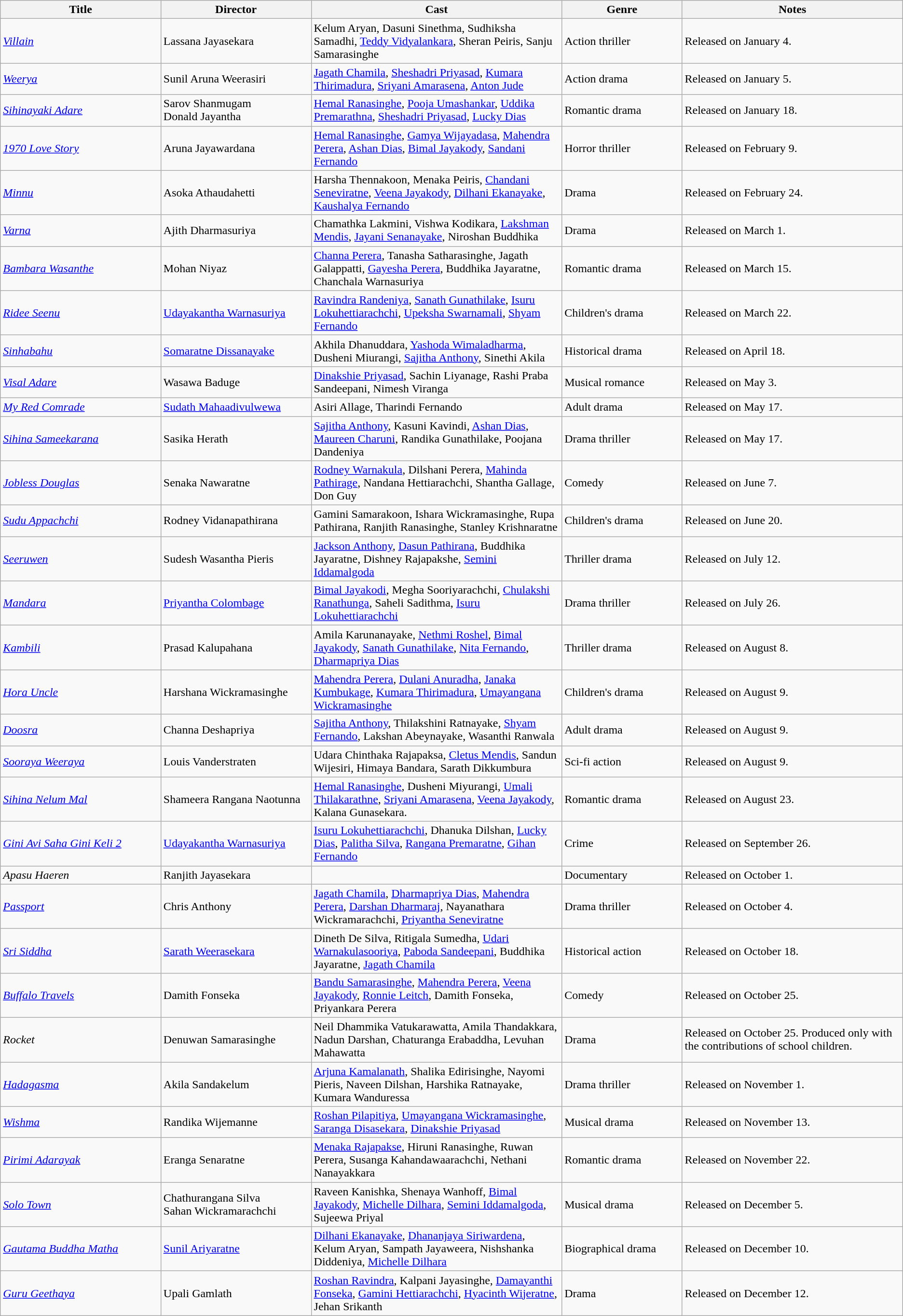<table class="wikitable">
<tr>
<th width=16%>Title</th>
<th width=15%>Director</th>
<th width=25%>Cast</th>
<th width=12%>Genre</th>
<th width=22%>Notes</th>
</tr>
<tr>
<td><em><a href='#'>Villain</a></em></td>
<td>Lassana Jayasekara</td>
<td>Kelum Aryan, Dasuni Sinethma, Sudhiksha Samadhi, <a href='#'>Teddy Vidyalankara</a>, Sheran Peiris, Sanju Samarasinghe</td>
<td>Action thriller</td>
<td>Released on January 4.</td>
</tr>
<tr>
<td><em><a href='#'>Weerya</a></em></td>
<td>Sunil Aruna Weerasiri</td>
<td><a href='#'>Jagath Chamila</a>, <a href='#'>Sheshadri Priyasad</a>, <a href='#'>Kumara Thirimadura</a>, <a href='#'>Sriyani Amarasena</a>, <a href='#'>Anton Jude</a></td>
<td>Action drama</td>
<td>Released on January 5.</td>
</tr>
<tr>
<td><em><a href='#'>Sihinayaki Adare</a></em></td>
<td>Sarov Shanmugam<br>Donald Jayantha</td>
<td><a href='#'>Hemal Ranasinghe</a>, <a href='#'>Pooja Umashankar</a>, <a href='#'>Uddika Premarathna</a>, <a href='#'>Sheshadri Priyasad</a>, <a href='#'>Lucky Dias</a></td>
<td>Romantic drama</td>
<td>Released on January 18.</td>
</tr>
<tr>
<td><em><a href='#'>1970 Love Story</a></em></td>
<td>Aruna Jayawardana</td>
<td><a href='#'>Hemal Ranasinghe</a>, <a href='#'>Gamya Wijayadasa</a>, <a href='#'>Mahendra Perera</a>, <a href='#'>Ashan Dias</a>, <a href='#'>Bimal Jayakody</a>, <a href='#'>Sandani Fernando</a></td>
<td>Horror thriller</td>
<td>Released on February 9.</td>
</tr>
<tr>
<td><em><a href='#'>Minnu</a></em></td>
<td>Asoka Athaudahetti</td>
<td>Harsha Thennakoon, Menaka Peiris, <a href='#'>Chandani Seneviratne</a>, <a href='#'>Veena Jayakody</a>, <a href='#'>Dilhani Ekanayake</a>, <a href='#'>Kaushalya Fernando</a></td>
<td>Drama</td>
<td>Released on February 24.</td>
</tr>
<tr>
<td><em><a href='#'>Varna</a></em></td>
<td>Ajith Dharmasuriya</td>
<td>Chamathka Lakmini, Vishwa Kodikara, <a href='#'>Lakshman Mendis</a>, <a href='#'>Jayani Senanayake</a>, Niroshan Buddhika</td>
<td>Drama</td>
<td>Released on March 1.</td>
</tr>
<tr>
<td><em><a href='#'>Bambara Wasanthe</a></em></td>
<td>Mohan Niyaz</td>
<td><a href='#'>Channa Perera</a>, Tanasha Satharasinghe, Jagath Galappatti, <a href='#'>Gayesha Perera</a>, Buddhika Jayaratne, Chanchala Warnasuriya</td>
<td>Romantic drama</td>
<td>Released on March 15.</td>
</tr>
<tr>
<td><em><a href='#'>Ridee Seenu</a></em></td>
<td><a href='#'>Udayakantha Warnasuriya</a></td>
<td><a href='#'>Ravindra Randeniya</a>, <a href='#'>Sanath Gunathilake</a>, <a href='#'>Isuru Lokuhettiarachchi</a>, <a href='#'>Upeksha Swarnamali</a>, <a href='#'>Shyam Fernando</a></td>
<td>Children's drama</td>
<td>Released on March 22.</td>
</tr>
<tr>
<td><em><a href='#'>Sinhabahu</a></em></td>
<td><a href='#'>Somaratne Dissanayake</a></td>
<td>Akhila Dhanuddara, <a href='#'>Yashoda Wimaladharma</a>, Dusheni Miurangi, <a href='#'>Sajitha Anthony</a>, Sinethi Akila</td>
<td>Historical drama</td>
<td>Released on April 18.</td>
</tr>
<tr>
<td><em><a href='#'>Visal Adare</a></em></td>
<td>Wasawa Baduge</td>
<td><a href='#'>Dinakshie Priyasad</a>, Sachin Liyanage, Rashi Praba Sandeepani, Nimesh Viranga</td>
<td>Musical romance</td>
<td>Released on May 3.</td>
</tr>
<tr>
<td><em><a href='#'>My Red Comrade</a></em></td>
<td><a href='#'>Sudath Mahaadivulwewa</a></td>
<td>Asiri Allage, Tharindi Fernando</td>
<td>Adult drama</td>
<td>Released on May 17.</td>
</tr>
<tr>
<td><em><a href='#'>Sihina Sameekarana</a></em></td>
<td>Sasika Herath</td>
<td><a href='#'>Sajitha Anthony</a>, Kasuni Kavindi, <a href='#'>Ashan Dias</a>, <a href='#'>Maureen Charuni</a>, Randika Gunathilake, Poojana Dandeniya</td>
<td>Drama thriller</td>
<td>Released on May 17.</td>
</tr>
<tr>
<td><em><a href='#'>Jobless Douglas</a></em></td>
<td>Senaka Nawaratne</td>
<td><a href='#'>Rodney Warnakula</a>, Dilshani Perera, <a href='#'>Mahinda Pathirage</a>, Nandana Hettiarachchi, Shantha Gallage, Don Guy</td>
<td>Comedy</td>
<td>Released on June 7.</td>
</tr>
<tr>
<td><em><a href='#'>Sudu Appachchi</a></em></td>
<td>Rodney Vidanapathirana</td>
<td>Gamini Samarakoon, Ishara Wickramasinghe, Rupa Pathirana, Ranjith Ranasinghe, Stanley Krishnaratne</td>
<td>Children's drama</td>
<td>Released on June 20.</td>
</tr>
<tr>
<td><em><a href='#'>Seeruwen</a></em></td>
<td>Sudesh Wasantha Pieris</td>
<td><a href='#'>Jackson Anthony</a>, <a href='#'>Dasun Pathirana</a>, Buddhika Jayaratne, Dishney Rajapakshe, <a href='#'>Semini Iddamalgoda</a></td>
<td>Thriller drama</td>
<td>Released on July 12.</td>
</tr>
<tr>
<td><em><a href='#'>Mandara</a></em></td>
<td><a href='#'>Priyantha Colombage</a></td>
<td><a href='#'>Bimal Jayakodi</a>, Megha Sooriyarachchi, <a href='#'>Chulakshi Ranathunga</a>, Saheli Sadithma, <a href='#'>Isuru Lokuhettiarachchi</a></td>
<td>Drama thriller</td>
<td>Released on July 26.</td>
</tr>
<tr>
<td><em><a href='#'>Kambili</a></em></td>
<td>Prasad Kalupahana</td>
<td>Amila Karunanayake, <a href='#'>Nethmi Roshel</a>, <a href='#'>Bimal Jayakody</a>, <a href='#'>Sanath Gunathilake</a>, <a href='#'>Nita Fernando</a>, <a href='#'>Dharmapriya Dias</a></td>
<td>Thriller drama</td>
<td>Released on August 8.</td>
</tr>
<tr>
<td><em><a href='#'>Hora Uncle</a></em></td>
<td>Harshana Wickramasinghe</td>
<td><a href='#'>Mahendra Perera</a>, <a href='#'>Dulani Anuradha</a>, <a href='#'>Janaka Kumbukage</a>, <a href='#'>Kumara Thirimadura</a>, <a href='#'>Umayangana Wickramasinghe</a></td>
<td>Children's drama</td>
<td>Released on August 9.</td>
</tr>
<tr>
<td><em><a href='#'>Doosra</a></em></td>
<td>Channa Deshapriya</td>
<td><a href='#'>Sajitha Anthony</a>, Thilakshini Ratnayake, <a href='#'>Shyam Fernando</a>, Lakshan Abeynayake, Wasanthi Ranwala</td>
<td>Adult drama</td>
<td>Released on August 9.</td>
</tr>
<tr>
<td><em><a href='#'>Sooraya Weeraya</a></em></td>
<td>Louis Vanderstraten</td>
<td>Udara Chinthaka Rajapaksa, <a href='#'>Cletus Mendis</a>, Sandun Wijesiri, Himaya Bandara, Sarath Dikkumbura</td>
<td>Sci-fi action</td>
<td>Released on August 9.</td>
</tr>
<tr>
<td><em><a href='#'>Sihina Nelum Mal</a></em></td>
<td>Shameera Rangana Naotunna</td>
<td><a href='#'>Hemal Ranasinghe</a>, Dusheni Miyurangi, <a href='#'>Umali Thilakarathne</a>, <a href='#'>Sriyani Amarasena</a>, <a href='#'>Veena Jayakody</a>, Kalana Gunasekara.</td>
<td>Romantic drama</td>
<td>Released on August 23.</td>
</tr>
<tr>
<td><em><a href='#'>Gini Avi Saha Gini Keli 2</a></em></td>
<td><a href='#'>Udayakantha Warnasuriya</a></td>
<td><a href='#'>Isuru Lokuhettiarachchi</a>, Dhanuka Dilshan, <a href='#'>Lucky Dias</a>, <a href='#'>Palitha Silva</a>, <a href='#'>Rangana Premaratne</a>, <a href='#'>Gihan Fernando</a></td>
<td>Crime</td>
<td>Released on September 26.</td>
</tr>
<tr>
<td><em>Apasu Haeren</em></td>
<td>Ranjith Jayasekara</td>
<td></td>
<td>Documentary</td>
<td>Released on October 1.</td>
</tr>
<tr>
<td><em><a href='#'>Passport</a></em></td>
<td>Chris Anthony</td>
<td><a href='#'>Jagath Chamila</a>, <a href='#'>Dharmapriya Dias</a>, <a href='#'>Mahendra Perera</a>, <a href='#'>Darshan Dharmaraj</a>, Nayanathara Wickramarachchi, <a href='#'>Priyantha Seneviratne</a></td>
<td>Drama thriller</td>
<td>Released on October 4.</td>
</tr>
<tr>
<td><em><a href='#'>Sri Siddha</a></em></td>
<td><a href='#'>Sarath Weerasekara</a></td>
<td>Dineth De Silva, Ritigala Sumedha, <a href='#'>Udari Warnakulasooriya</a>, <a href='#'>Paboda Sandeepani</a>, Buddhika Jayaratne, <a href='#'>Jagath Chamila</a></td>
<td>Historical action</td>
<td>Released on October 18.</td>
</tr>
<tr>
<td><em><a href='#'>Buffalo Travels</a></em></td>
<td>Damith Fonseka</td>
<td><a href='#'>Bandu Samarasinghe</a>, <a href='#'>Mahendra Perera</a>, <a href='#'>Veena Jayakody</a>, <a href='#'>Ronnie Leitch</a>, Damith Fonseka, Priyankara Perera</td>
<td>Comedy</td>
<td>Released on October 25.</td>
</tr>
<tr>
<td><em>Rocket</em></td>
<td>Denuwan Samarasinghe</td>
<td>Neil Dhammika Vatukarawatta, Amila Thandakkara, Nadun Darshan, Chaturanga Erabaddha, Levuhan Mahawatta</td>
<td>Drama</td>
<td>Released on October 25. Produced only with the contributions of school children.</td>
</tr>
<tr>
<td><em><a href='#'>Hadagasma</a></em></td>
<td>Akila Sandakelum</td>
<td><a href='#'>Arjuna Kamalanath</a>, Shalika Edirisinghe, Nayomi Pieris, Naveen Dilshan, Harshika Ratnayake, Kumara Wanduressa</td>
<td>Drama thriller</td>
<td>Released on November 1.</td>
</tr>
<tr>
<td><em><a href='#'>Wishma</a></em></td>
<td>Randika Wijemanne</td>
<td><a href='#'>Roshan Pilapitiya</a>, <a href='#'>Umayangana Wickramasinghe</a>, <a href='#'>Saranga Disasekara</a>, <a href='#'>Dinakshie Priyasad</a></td>
<td>Musical drama</td>
<td>Released on November 13.</td>
</tr>
<tr>
<td><em><a href='#'>Pirimi Adarayak</a></em></td>
<td>Eranga Senaratne</td>
<td><a href='#'>Menaka Rajapakse</a>, Hiruni Ranasinghe, Ruwan Perera, Susanga Kahandawaarachchi, Nethani Nanayakkara</td>
<td>Romantic drama</td>
<td>Released on November 22.</td>
</tr>
<tr>
<td><em><a href='#'>Solo Town</a></em></td>
<td>Chathurangana Silva <br> Sahan Wickramarachchi</td>
<td>Raveen Kanishka, Shenaya Wanhoff, <a href='#'>Bimal Jayakody</a>, <a href='#'>Michelle Dilhara</a>, <a href='#'>Semini Iddamalgoda</a>, Sujeewa Priyal</td>
<td>Musical drama</td>
<td>Released on December 5.</td>
</tr>
<tr>
<td><em><a href='#'>Gautama Buddha Matha</a></em></td>
<td><a href='#'>Sunil Ariyaratne</a></td>
<td><a href='#'>Dilhani Ekanayake</a>, <a href='#'>Dhananjaya Siriwardena</a>, Kelum Aryan, Sampath Jayaweera, Nishshanka Diddeniya, <a href='#'>Michelle Dilhara</a></td>
<td>Biographical drama</td>
<td>Released on December 10.</td>
</tr>
<tr>
<td><em><a href='#'>Guru Geethaya</a></em></td>
<td>Upali Gamlath</td>
<td><a href='#'>Roshan Ravindra</a>, Kalpani Jayasinghe, <a href='#'>Damayanthi Fonseka</a>, <a href='#'>Gamini Hettiarachchi</a>, <a href='#'>Hyacinth Wijeratne</a>, Jehan Srikanth</td>
<td>Drama</td>
<td>Released on December 12.</td>
</tr>
</table>
